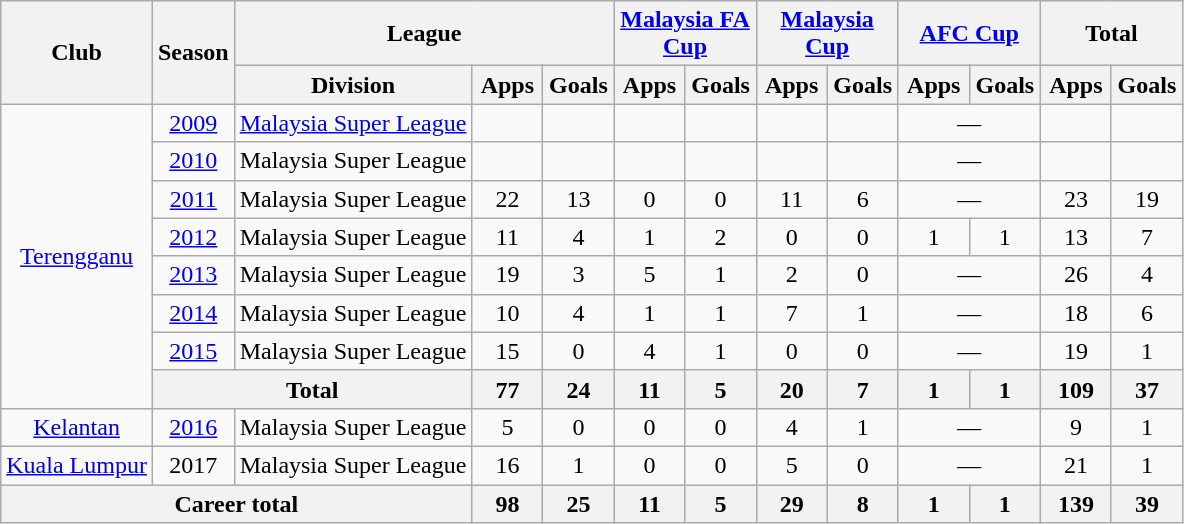<table class="wikitable" style="text-align:center">
<tr>
<th rowspan="2">Club</th>
<th rowspan="2">Season</th>
<th colspan="3">League</th>
<th colspan="2"><a href='#'>Malaysia FA Cup</a></th>
<th colspan="2"><a href='#'>Malaysia Cup</a></th>
<th colspan="2"><a href='#'>AFC Cup</a></th>
<th colspan="2">Total</th>
</tr>
<tr>
<th>Division</th>
<th width="40">Apps</th>
<th width="40">Goals</th>
<th width="40">Apps</th>
<th width="40">Goals</th>
<th width="40">Apps</th>
<th width="40">Goals</th>
<th width="40">Apps</th>
<th width="40">Goals</th>
<th width="40">Apps</th>
<th width="40">Goals</th>
</tr>
<tr>
<td rowspan="8"><a href='#'>Terengganu</a></td>
<td><a href='#'>2009</a></td>
<td><a href='#'>Malaysia Super League</a></td>
<td></td>
<td></td>
<td></td>
<td></td>
<td></td>
<td></td>
<td colspan="2">—</td>
<td></td>
<td></td>
</tr>
<tr>
<td><a href='#'>2010</a></td>
<td>Malaysia Super League</td>
<td></td>
<td></td>
<td></td>
<td></td>
<td></td>
<td></td>
<td colspan="2">—</td>
<td></td>
<td></td>
</tr>
<tr>
<td><a href='#'>2011</a></td>
<td>Malaysia Super League</td>
<td>22</td>
<td>13</td>
<td>0</td>
<td>0</td>
<td>11</td>
<td>6</td>
<td colspan="2">—</td>
<td>23</td>
<td>19</td>
</tr>
<tr>
<td><a href='#'>2012</a></td>
<td>Malaysia Super League</td>
<td>11</td>
<td>4</td>
<td>1</td>
<td>2</td>
<td>0</td>
<td>0</td>
<td>1</td>
<td>1</td>
<td>13</td>
<td>7</td>
</tr>
<tr>
<td><a href='#'>2013</a></td>
<td>Malaysia Super League</td>
<td>19</td>
<td>3</td>
<td>5</td>
<td>1</td>
<td>2</td>
<td>0</td>
<td colspan="2">—</td>
<td>26</td>
<td>4</td>
</tr>
<tr>
<td><a href='#'>2014</a></td>
<td>Malaysia Super League</td>
<td>10</td>
<td>4</td>
<td>1</td>
<td>1</td>
<td>7</td>
<td>1</td>
<td colspan="2">—</td>
<td>18</td>
<td>6</td>
</tr>
<tr>
<td><a href='#'>2015</a></td>
<td>Malaysia Super League</td>
<td>15</td>
<td>0</td>
<td>4</td>
<td>1</td>
<td>0</td>
<td>0</td>
<td colspan="2">—</td>
<td>19</td>
<td>1</td>
</tr>
<tr>
<th colspan="2">Total</th>
<th>77</th>
<th>24</th>
<th>11</th>
<th>5</th>
<th>20</th>
<th>7</th>
<th>1</th>
<th>1</th>
<th>109</th>
<th>37</th>
</tr>
<tr>
<td><a href='#'>Kelantan</a></td>
<td><a href='#'>2016</a></td>
<td>Malaysia Super League</td>
<td>5</td>
<td>0</td>
<td>0</td>
<td>0</td>
<td>4</td>
<td>1</td>
<td colspan="2">—</td>
<td>9</td>
<td>1</td>
</tr>
<tr>
<td><a href='#'>Kuala Lumpur</a></td>
<td>2017</td>
<td>Malaysia Super League</td>
<td>16</td>
<td>1</td>
<td>0</td>
<td>0</td>
<td>5</td>
<td>0</td>
<td colspan="2">—</td>
<td>21</td>
<td>1</td>
</tr>
<tr>
<th colspan="3">Career total</th>
<th>98</th>
<th>25</th>
<th>11</th>
<th>5</th>
<th>29</th>
<th>8</th>
<th>1</th>
<th>1</th>
<th>139</th>
<th>39</th>
</tr>
</table>
